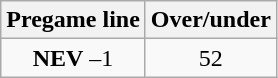<table class="wikitable">
<tr align="center">
<th style=>Pregame line</th>
<th style=>Over/under</th>
</tr>
<tr align="center">
<td><strong>NEV</strong> –1</td>
<td>52</td>
</tr>
</table>
